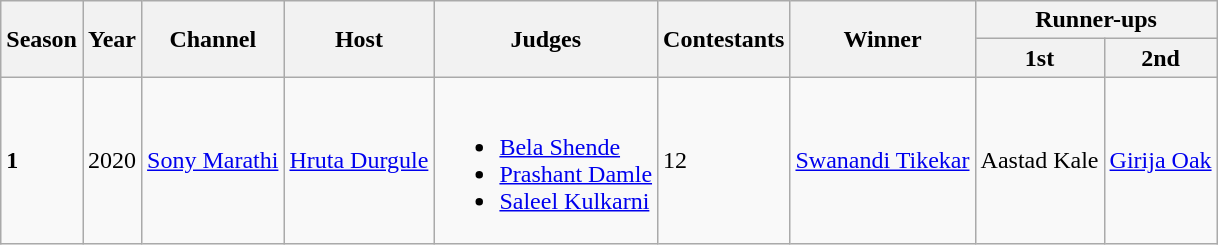<table class="wikitable">
<tr>
<th rowspan="2">Season</th>
<th rowspan="2">Year</th>
<th rowspan="2">Channel</th>
<th rowspan="2">Host</th>
<th rowspan="2">Judges</th>
<th rowspan="2">Contestants</th>
<th rowspan="2">Winner</th>
<th colspan="2">Runner-ups</th>
</tr>
<tr>
<th>1st</th>
<th>2nd</th>
</tr>
<tr>
<td><strong>1</strong></td>
<td>2020</td>
<td><a href='#'>Sony Marathi</a></td>
<td><a href='#'>Hruta Durgule</a></td>
<td><br><ul><li><a href='#'>Bela Shende</a></li><li><a href='#'>Prashant Damle</a></li><li><a href='#'>Saleel Kulkarni</a></li></ul></td>
<td>12</td>
<td><a href='#'>Swanandi Tikekar</a></td>
<td>Aastad Kale</td>
<td><a href='#'>Girija Oak</a></td>
</tr>
</table>
